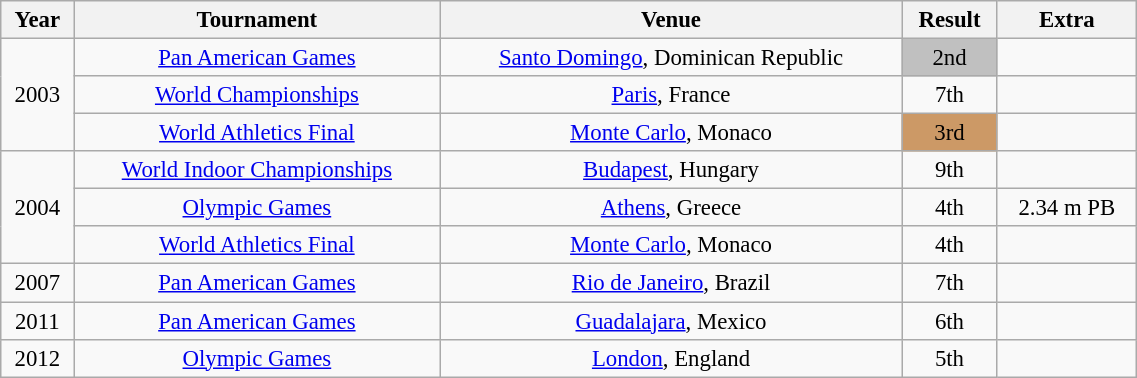<table class="wikitable" style=" text-align:center; font-size:95%;" width="60%">
<tr>
<th>Year</th>
<th>Tournament</th>
<th>Venue</th>
<th>Result</th>
<th>Extra</th>
</tr>
<tr>
<td rowspan="3">2003</td>
<td><a href='#'>Pan American Games</a></td>
<td><a href='#'>Santo Domingo</a>, Dominican Republic</td>
<td bgcolor="silver">2nd</td>
<td></td>
</tr>
<tr>
<td><a href='#'>World Championships</a></td>
<td><a href='#'>Paris</a>, France</td>
<td>7th</td>
<td></td>
</tr>
<tr>
<td><a href='#'>World Athletics Final</a></td>
<td><a href='#'>Monte Carlo</a>, Monaco</td>
<td bgcolor="cc9966">3rd</td>
<td></td>
</tr>
<tr>
<td rowspan="3">2004</td>
<td><a href='#'>World Indoor Championships</a></td>
<td><a href='#'>Budapest</a>, Hungary</td>
<td>9th</td>
<td></td>
</tr>
<tr>
<td><a href='#'>Olympic Games</a></td>
<td><a href='#'>Athens</a>, Greece</td>
<td>4th</td>
<td>2.34 m PB</td>
</tr>
<tr>
<td><a href='#'>World Athletics Final</a></td>
<td><a href='#'>Monte Carlo</a>, Monaco</td>
<td align="center">4th</td>
<td></td>
</tr>
<tr>
<td>2007</td>
<td><a href='#'>Pan American Games</a></td>
<td><a href='#'>Rio de Janeiro</a>, Brazil</td>
<td>7th</td>
<td></td>
</tr>
<tr>
<td>2011</td>
<td><a href='#'>Pan American Games</a></td>
<td><a href='#'>Guadalajara</a>, Mexico</td>
<td>6th</td>
<td></td>
</tr>
<tr>
<td>2012</td>
<td><a href='#'>Olympic Games</a></td>
<td><a href='#'>London</a>, England</td>
<td>5th</td>
<td></td>
</tr>
</table>
